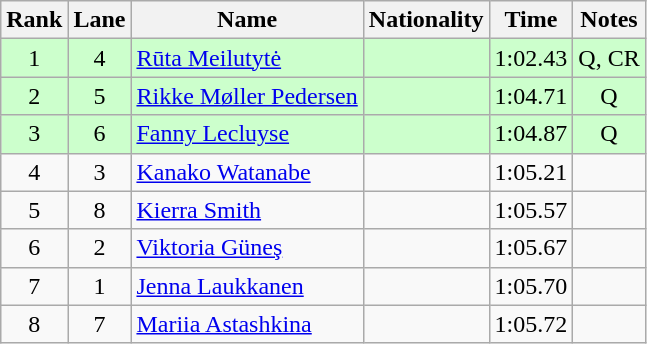<table class="wikitable sortable" style="text-align:center">
<tr>
<th>Rank</th>
<th>Lane</th>
<th>Name</th>
<th>Nationality</th>
<th>Time</th>
<th>Notes</th>
</tr>
<tr bgcolor=ccffcc>
<td>1</td>
<td>4</td>
<td align=left><a href='#'>Rūta Meilutytė</a></td>
<td align=left></td>
<td>1:02.43</td>
<td>Q, CR</td>
</tr>
<tr bgcolor=ccffcc>
<td>2</td>
<td>5</td>
<td align=left><a href='#'>Rikke Møller Pedersen</a></td>
<td align=left></td>
<td>1:04.71</td>
<td>Q</td>
</tr>
<tr bgcolor=ccffcc>
<td>3</td>
<td>6</td>
<td align=left><a href='#'>Fanny Lecluyse</a></td>
<td align=left></td>
<td>1:04.87</td>
<td>Q</td>
</tr>
<tr>
<td>4</td>
<td>3</td>
<td align=left><a href='#'>Kanako Watanabe</a></td>
<td align=left></td>
<td>1:05.21</td>
<td></td>
</tr>
<tr>
<td>5</td>
<td>8</td>
<td align=left><a href='#'>Kierra Smith</a></td>
<td align=left></td>
<td>1:05.57</td>
<td></td>
</tr>
<tr>
<td>6</td>
<td>2</td>
<td align=left><a href='#'>Viktoria Güneş</a></td>
<td align=left></td>
<td>1:05.67</td>
<td></td>
</tr>
<tr>
<td>7</td>
<td>1</td>
<td align=left><a href='#'>Jenna Laukkanen</a></td>
<td align=left></td>
<td>1:05.70</td>
<td></td>
</tr>
<tr>
<td>8</td>
<td>7</td>
<td align=left><a href='#'>Mariia Astashkina</a></td>
<td align=left></td>
<td>1:05.72</td>
<td></td>
</tr>
</table>
